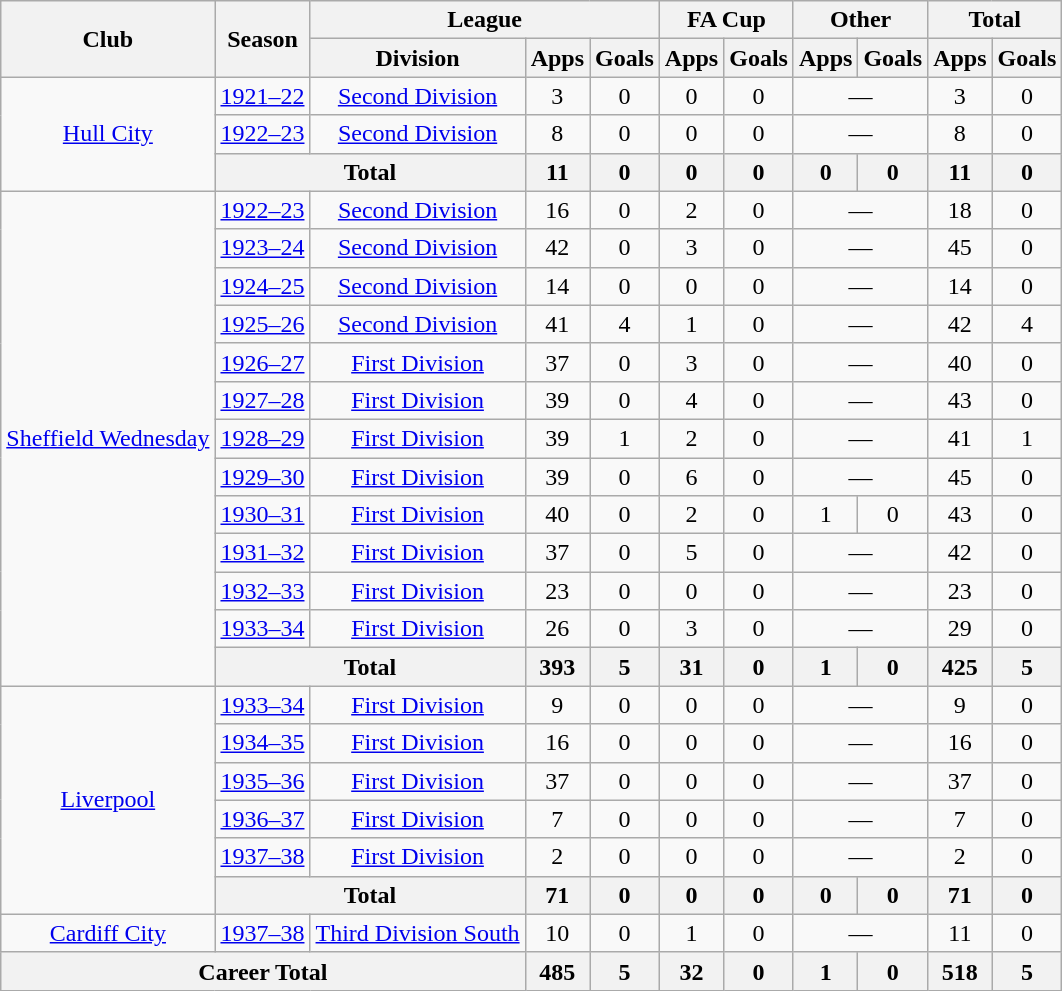<table class="wikitable" style="text-align: center;">
<tr>
<th rowspan="2">Club</th>
<th rowspan="2">Season</th>
<th colspan="3">League</th>
<th colspan="2">FA Cup</th>
<th colspan="2">Other</th>
<th colspan="2">Total</th>
</tr>
<tr>
<th>Division</th>
<th>Apps</th>
<th>Goals</th>
<th>Apps</th>
<th>Goals</th>
<th>Apps</th>
<th>Goals</th>
<th>Apps</th>
<th>Goals</th>
</tr>
<tr>
<td rowspan=3><a href='#'>Hull City</a></td>
<td><a href='#'>1921–22</a></td>
<td><a href='#'>Second Division</a></td>
<td>3</td>
<td>0</td>
<td>0</td>
<td>0</td>
<td colspan=2>—</td>
<td>3</td>
<td>0</td>
</tr>
<tr>
<td><a href='#'>1922–23</a></td>
<td><a href='#'>Second Division</a></td>
<td>8</td>
<td>0</td>
<td>0</td>
<td>0</td>
<td colspan=2>—</td>
<td>8</td>
<td>0</td>
</tr>
<tr>
<th colspan=2>Total</th>
<th>11</th>
<th>0</th>
<th>0</th>
<th>0</th>
<th>0</th>
<th>0</th>
<th>11</th>
<th>0</th>
</tr>
<tr>
<td rowspan=13><a href='#'>Sheffield Wednesday</a></td>
<td><a href='#'>1922–23</a></td>
<td><a href='#'>Second Division</a></td>
<td>16</td>
<td>0</td>
<td>2</td>
<td>0</td>
<td colspan=2>—</td>
<td>18</td>
<td>0</td>
</tr>
<tr>
<td><a href='#'>1923–24</a></td>
<td><a href='#'>Second Division</a></td>
<td>42</td>
<td>0</td>
<td>3</td>
<td>0</td>
<td colspan=2>—</td>
<td>45</td>
<td>0</td>
</tr>
<tr>
<td><a href='#'>1924–25</a></td>
<td><a href='#'>Second Division</a></td>
<td>14</td>
<td>0</td>
<td>0</td>
<td>0</td>
<td colspan=2>—</td>
<td>14</td>
<td>0</td>
</tr>
<tr>
<td><a href='#'>1925–26</a></td>
<td><a href='#'>Second Division</a></td>
<td>41</td>
<td>4</td>
<td>1</td>
<td>0</td>
<td colspan=2>—</td>
<td>42</td>
<td>4</td>
</tr>
<tr>
<td><a href='#'>1926–27</a></td>
<td><a href='#'>First Division</a></td>
<td>37</td>
<td>0</td>
<td>3</td>
<td>0</td>
<td colspan=2>—</td>
<td>40</td>
<td>0</td>
</tr>
<tr>
<td><a href='#'>1927–28</a></td>
<td><a href='#'>First Division</a></td>
<td>39</td>
<td>0</td>
<td>4</td>
<td>0</td>
<td colspan=2>—</td>
<td>43</td>
<td>0</td>
</tr>
<tr>
<td><a href='#'>1928–29</a></td>
<td><a href='#'>First Division</a></td>
<td>39</td>
<td>1</td>
<td>2</td>
<td>0</td>
<td colspan=2>—</td>
<td>41</td>
<td>1</td>
</tr>
<tr>
<td><a href='#'>1929–30</a></td>
<td><a href='#'>First Division</a></td>
<td>39</td>
<td>0</td>
<td>6</td>
<td>0</td>
<td colspan=2>—</td>
<td>45</td>
<td>0</td>
</tr>
<tr>
<td><a href='#'>1930–31</a></td>
<td><a href='#'>First Division</a></td>
<td>40</td>
<td>0</td>
<td>2</td>
<td>0</td>
<td>1</td>
<td>0</td>
<td>43</td>
<td>0</td>
</tr>
<tr>
<td><a href='#'>1931–32</a></td>
<td><a href='#'>First Division</a></td>
<td>37</td>
<td>0</td>
<td>5</td>
<td>0</td>
<td colspan=2>—</td>
<td>42</td>
<td>0</td>
</tr>
<tr>
<td><a href='#'>1932–33</a></td>
<td><a href='#'>First Division</a></td>
<td>23</td>
<td>0</td>
<td>0</td>
<td>0</td>
<td colspan=2>—</td>
<td>23</td>
<td>0</td>
</tr>
<tr>
<td><a href='#'>1933–34</a></td>
<td><a href='#'>First Division</a></td>
<td>26</td>
<td>0</td>
<td>3</td>
<td>0</td>
<td colspan=2>—</td>
<td>29</td>
<td>0</td>
</tr>
<tr>
<th colspan=2>Total</th>
<th>393</th>
<th>5</th>
<th>31</th>
<th>0</th>
<th>1</th>
<th>0</th>
<th>425</th>
<th>5</th>
</tr>
<tr>
<td rowspan=6><a href='#'>Liverpool</a></td>
<td><a href='#'>1933–34</a></td>
<td><a href='#'>First Division</a></td>
<td>9</td>
<td>0</td>
<td>0</td>
<td>0</td>
<td colspan=2>—</td>
<td>9</td>
<td>0</td>
</tr>
<tr>
<td><a href='#'>1934–35</a></td>
<td><a href='#'>First Division</a></td>
<td>16</td>
<td>0</td>
<td>0</td>
<td>0</td>
<td colspan=2>—</td>
<td>16</td>
<td>0</td>
</tr>
<tr>
<td><a href='#'>1935–36</a></td>
<td><a href='#'>First Division</a></td>
<td>37</td>
<td>0</td>
<td>0</td>
<td>0</td>
<td colspan=2>—</td>
<td>37</td>
<td>0</td>
</tr>
<tr>
<td><a href='#'>1936–37</a></td>
<td><a href='#'>First Division</a></td>
<td>7</td>
<td>0</td>
<td>0</td>
<td>0</td>
<td colspan=2>—</td>
<td>7</td>
<td>0</td>
</tr>
<tr>
<td><a href='#'>1937–38</a></td>
<td><a href='#'>First Division</a></td>
<td>2</td>
<td>0</td>
<td>0</td>
<td>0</td>
<td colspan=2>—</td>
<td>2</td>
<td>0</td>
</tr>
<tr>
<th colspan=2>Total</th>
<th>71</th>
<th>0</th>
<th>0</th>
<th>0</th>
<th>0</th>
<th>0</th>
<th>71</th>
<th>0</th>
</tr>
<tr>
<td><a href='#'>Cardiff City</a></td>
<td><a href='#'>1937–38</a></td>
<td><a href='#'>Third Division South</a></td>
<td>10</td>
<td>0</td>
<td>1</td>
<td>0</td>
<td colspan=2>—</td>
<td>11</td>
<td>0</td>
</tr>
<tr>
<th colspan="3">Career Total</th>
<th>485</th>
<th>5</th>
<th>32</th>
<th>0</th>
<th>1</th>
<th>0</th>
<th>518</th>
<th>5</th>
</tr>
</table>
